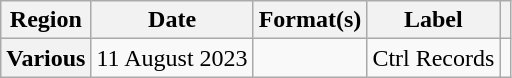<table class="wikitable plainrowheaders">
<tr>
<th scope="col">Region</th>
<th scope="col">Date</th>
<th scope="col">Format(s)</th>
<th scope="col">Label</th>
<th scope="col"></th>
</tr>
<tr>
<th scope="row">Various</th>
<td>11 August 2023</td>
<td></td>
<td>Ctrl Records</td>
<td style="text-align:center;"></td>
</tr>
</table>
